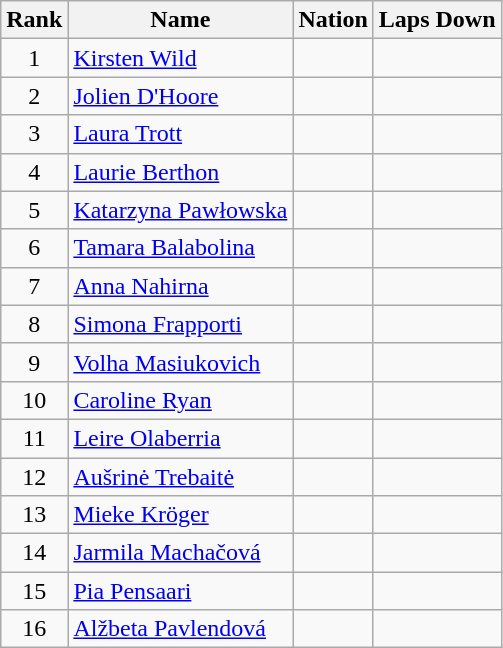<table class="wikitable sortable" style="text-align:center">
<tr>
<th>Rank</th>
<th>Name</th>
<th>Nation</th>
<th>Laps Down</th>
</tr>
<tr>
<td>1</td>
<td align=left><a href='#'>Kirsten Wild</a></td>
<td align=left></td>
<td></td>
</tr>
<tr>
<td>2</td>
<td align=left><a href='#'>Jolien D'Hoore</a></td>
<td align=left></td>
<td></td>
</tr>
<tr>
<td>3</td>
<td align=left><a href='#'>Laura Trott</a></td>
<td align=left></td>
<td></td>
</tr>
<tr>
<td>4</td>
<td align=left><a href='#'>Laurie Berthon</a></td>
<td align=left></td>
<td></td>
</tr>
<tr>
<td>5</td>
<td align=left><a href='#'>Katarzyna Pawłowska</a></td>
<td align=left></td>
<td></td>
</tr>
<tr>
<td>6</td>
<td align=left><a href='#'>Tamara Balabolina</a></td>
<td align=left></td>
<td></td>
</tr>
<tr>
<td>7</td>
<td align=left><a href='#'>Anna Nahirna</a></td>
<td align=left></td>
<td></td>
</tr>
<tr>
<td>8</td>
<td align=left><a href='#'>Simona Frapporti</a></td>
<td align=left></td>
<td></td>
</tr>
<tr>
<td>9</td>
<td align=left><a href='#'>Volha Masiukovich</a></td>
<td align=left></td>
<td></td>
</tr>
<tr>
<td>10</td>
<td align=left><a href='#'>Caroline Ryan</a></td>
<td align=left></td>
<td></td>
</tr>
<tr>
<td>11</td>
<td align=left><a href='#'>Leire Olaberria</a></td>
<td align=left></td>
<td></td>
</tr>
<tr>
<td>12</td>
<td align=left><a href='#'>Aušrinė Trebaitė</a></td>
<td align=left></td>
<td></td>
</tr>
<tr>
<td>13</td>
<td align=left><a href='#'>Mieke Kröger</a></td>
<td align=left></td>
<td></td>
</tr>
<tr>
<td>14</td>
<td align=left><a href='#'>Jarmila Machačová</a></td>
<td align=left></td>
<td></td>
</tr>
<tr>
<td>15</td>
<td align=left><a href='#'>Pia Pensaari</a></td>
<td align=left></td>
<td></td>
</tr>
<tr>
<td>16</td>
<td align=left><a href='#'>Alžbeta Pavlendová</a></td>
<td align=left></td>
<td></td>
</tr>
</table>
